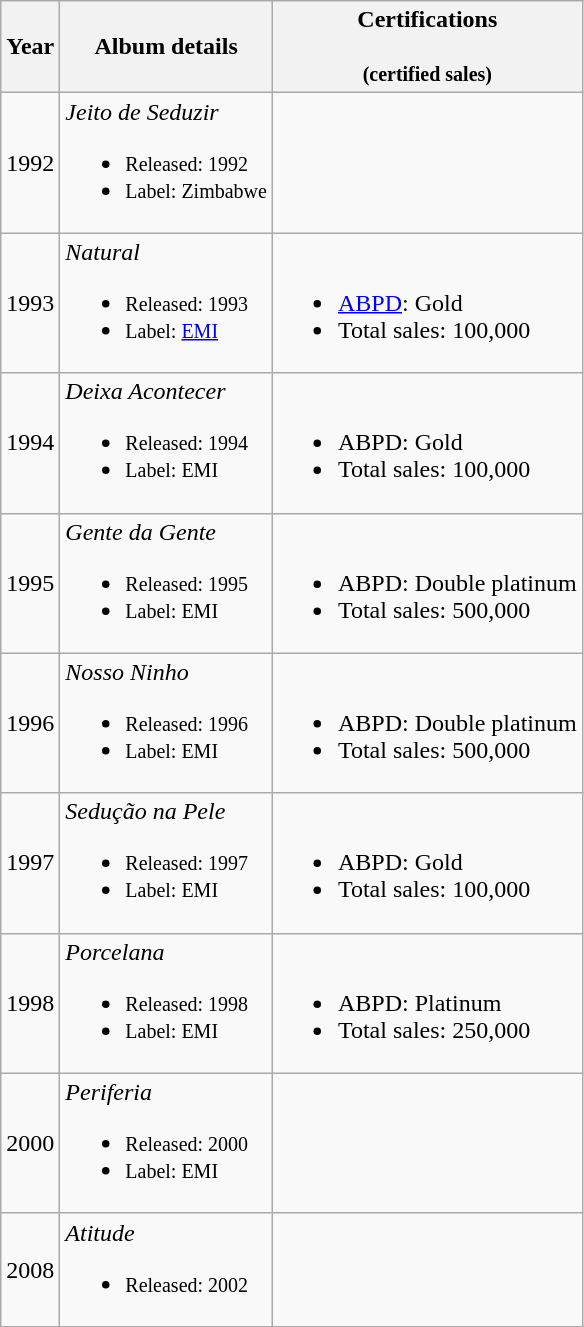<table class="wikitable">
<tr>
<th rowspan="1">Year</th>
<th rowspan="1">Album details</th>
<th rowspan="1">Certifications<br><br><small>(certified sales)</small></th>
</tr>
<tr>
<td rowspan="1" align="center">1992</td>
<td><em>Jeito de Seduzir</em><br><ul><li><small>Released: 1992</small></li><li><small>Label: Zimbabwe</small></li></ul></td>
<td align="left"></td>
</tr>
<tr>
<td rowspan="1" align="center">1993</td>
<td><em>Natural</em><br><ul><li><small>Released: 1993</small></li><li><small>Label: <a href='#'>EMI</a></small></li></ul></td>
<td align="left"><br><ul><li><a href='#'>ABPD</a>: Gold</li><li>Total sales: 100,000</li></ul></td>
</tr>
<tr>
<td rowspan="1" align="center">1994</td>
<td><em>Deixa Acontecer</em><br><ul><li><small>Released: 1994</small></li><li><small>Label: EMI</small></li></ul></td>
<td align="left"><br><ul><li>ABPD: Gold</li><li>Total sales: 100,000</li></ul></td>
</tr>
<tr>
<td rowspan="1" align="center">1995</td>
<td><em>Gente da Gente</em><br><ul><li><small>Released: 1995</small></li><li><small>Label: EMI</small></li></ul></td>
<td align="left"><br><ul><li>ABPD: Double platinum</li><li>Total sales: 500,000</li></ul></td>
</tr>
<tr>
<td rowspan="1" align="center">1996</td>
<td><em>Nosso Ninho</em><br><ul><li><small>Released: 1996</small></li><li><small>Label: EMI</small></li></ul></td>
<td align="left"><br><ul><li>ABPD: Double platinum</li><li>Total sales: 500,000</li></ul></td>
</tr>
<tr>
<td rowspan="1" align="center">1997</td>
<td><em>Sedução na Pele</em><br><ul><li><small>Released: 1997</small></li><li><small>Label: EMI</small></li></ul></td>
<td align="left"><br><ul><li>ABPD: Gold</li><li>Total sales: 100,000</li></ul></td>
</tr>
<tr>
<td rowspan="1" align="center">1998</td>
<td><em>Porcelana</em><br><ul><li><small>Released: 1998</small></li><li><small>Label: EMI</small></li></ul></td>
<td align="left"><br><ul><li>ABPD: Platinum</li><li>Total sales: 250,000</li></ul></td>
</tr>
<tr>
<td rowspan="1" align="center">2000</td>
<td><em>Periferia</em><br><ul><li><small>Released: 2000</small></li><li><small>Label: EMI</small></li></ul></td>
<td align="left"></td>
</tr>
<tr>
<td rowspan="1" align="center">2008</td>
<td><em>Atitude</em><br><ul><li><small>Released: 2002</small></li></ul></td>
<td align="left"></td>
</tr>
<tr>
</tr>
</table>
